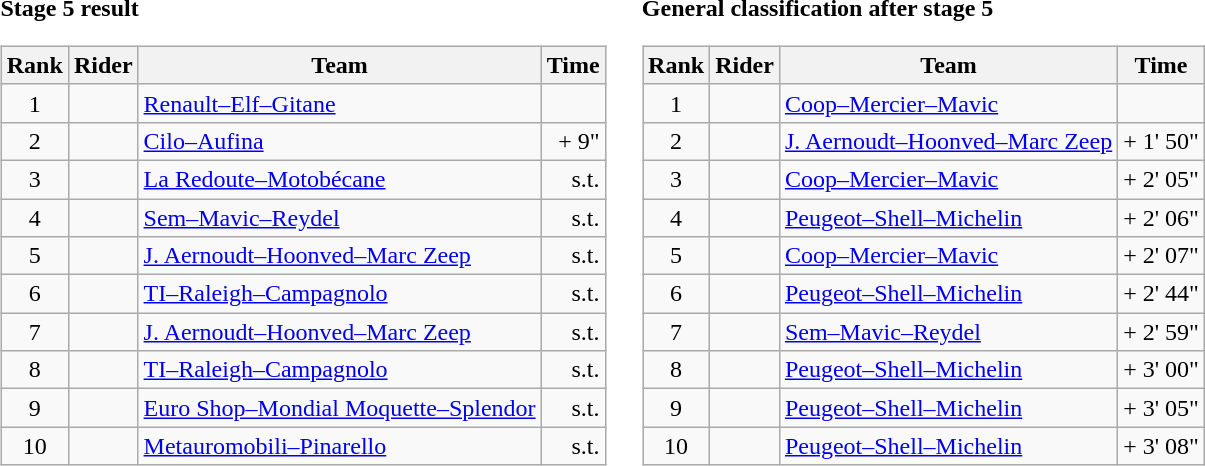<table>
<tr>
<td><strong>Stage 5 result</strong><br><table class="wikitable">
<tr>
<th scope="col">Rank</th>
<th scope="col">Rider</th>
<th scope="col">Team</th>
<th scope="col">Time</th>
</tr>
<tr>
<td style="text-align:center;">1</td>
<td></td>
<td><a href='#'>Renault–Elf–Gitane</a></td>
<td style="text-align:right;"></td>
</tr>
<tr>
<td style="text-align:center;">2</td>
<td></td>
<td><a href='#'>Cilo–Aufina</a></td>
<td style="text-align:right;">+ 9"</td>
</tr>
<tr>
<td style="text-align:center;">3</td>
<td></td>
<td><a href='#'>La Redoute–Motobécane</a></td>
<td style="text-align:right;">s.t.</td>
</tr>
<tr>
<td style="text-align:center;">4</td>
<td></td>
<td><a href='#'>Sem–Mavic–Reydel</a></td>
<td style="text-align:right;">s.t.</td>
</tr>
<tr>
<td style="text-align:center;">5</td>
<td></td>
<td><a href='#'>J. Aernoudt–Hoonved–Marc Zeep</a></td>
<td style="text-align:right;">s.t.</td>
</tr>
<tr>
<td style="text-align:center;">6</td>
<td></td>
<td><a href='#'>TI–Raleigh–Campagnolo</a></td>
<td style="text-align:right;">s.t.</td>
</tr>
<tr>
<td style="text-align:center;">7</td>
<td></td>
<td><a href='#'>J. Aernoudt–Hoonved–Marc Zeep</a></td>
<td style="text-align:right;">s.t.</td>
</tr>
<tr>
<td style="text-align:center;">8</td>
<td></td>
<td><a href='#'>TI–Raleigh–Campagnolo</a></td>
<td style="text-align:right;">s.t.</td>
</tr>
<tr>
<td style="text-align:center;">9</td>
<td></td>
<td><a href='#'>Euro Shop–Mondial Moquette–Splendor</a></td>
<td style="text-align:right;">s.t.</td>
</tr>
<tr>
<td style="text-align:center;">10</td>
<td></td>
<td><a href='#'>Metauromobili–Pinarello</a></td>
<td style="text-align:right;">s.t.</td>
</tr>
</table>
</td>
<td></td>
<td><strong>General classification after stage 5</strong><br><table class="wikitable">
<tr>
<th scope="col">Rank</th>
<th scope="col">Rider</th>
<th scope="col">Team</th>
<th scope="col">Time</th>
</tr>
<tr>
<td style="text-align:center;">1</td>
<td> </td>
<td><a href='#'>Coop–Mercier–Mavic</a></td>
<td style="text-align:right;"></td>
</tr>
<tr>
<td style="text-align:center;">2</td>
<td></td>
<td><a href='#'>J. Aernoudt–Hoonved–Marc Zeep</a></td>
<td style="text-align:right;">+ 1' 50"</td>
</tr>
<tr>
<td style="text-align:center;">3</td>
<td></td>
<td><a href='#'>Coop–Mercier–Mavic</a></td>
<td style="text-align:right;">+ 2' 05"</td>
</tr>
<tr>
<td style="text-align:center;">4</td>
<td></td>
<td><a href='#'>Peugeot–Shell–Michelin</a></td>
<td style="text-align:right;">+ 2' 06"</td>
</tr>
<tr>
<td style="text-align:center;">5</td>
<td></td>
<td><a href='#'>Coop–Mercier–Mavic</a></td>
<td style="text-align:right;">+ 2' 07"</td>
</tr>
<tr>
<td style="text-align:center;">6</td>
<td></td>
<td><a href='#'>Peugeot–Shell–Michelin</a></td>
<td style="text-align:right;">+ 2' 44"</td>
</tr>
<tr>
<td style="text-align:center;">7</td>
<td></td>
<td><a href='#'>Sem–Mavic–Reydel</a></td>
<td style="text-align:right;">+ 2' 59"</td>
</tr>
<tr>
<td style="text-align:center;">8</td>
<td></td>
<td><a href='#'>Peugeot–Shell–Michelin</a></td>
<td style="text-align:right;">+ 3' 00"</td>
</tr>
<tr>
<td style="text-align:center;">9</td>
<td></td>
<td><a href='#'>Peugeot–Shell–Michelin</a></td>
<td style="text-align:right;">+ 3' 05"</td>
</tr>
<tr>
<td style="text-align:center;">10</td>
<td></td>
<td><a href='#'>Peugeot–Shell–Michelin</a></td>
<td style="text-align:right;">+ 3' 08"</td>
</tr>
</table>
</td>
</tr>
</table>
